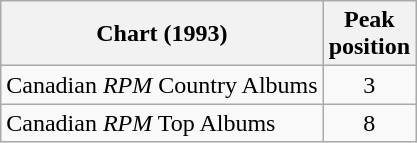<table class="wikitable">
<tr>
<th>Chart (1993)</th>
<th>Peak<br>position</th>
</tr>
<tr>
<td>Canadian <em>RPM</em> Country Albums</td>
<td align="center">3</td>
</tr>
<tr>
<td>Canadian <em>RPM</em> Top Albums</td>
<td align="center">8</td>
</tr>
</table>
